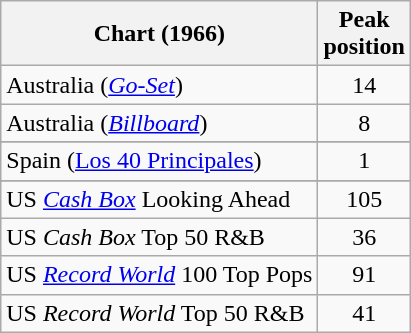<table class="wikitable sortable">
<tr>
<th>Chart (1966)</th>
<th>Peak<br>position</th>
</tr>
<tr>
<td>Australia (<em><a href='#'>Go-Set</a></em>)</td>
<td align="center">14</td>
</tr>
<tr>
<td>Australia (<em><a href='#'>Billboard</a></em>)</td>
<td align="center">8</td>
</tr>
<tr>
</tr>
<tr>
</tr>
<tr>
</tr>
<tr>
</tr>
<tr>
</tr>
<tr>
<td>Spain (<a href='#'>Los 40 Principales</a>)</td>
<td align="center">1</td>
</tr>
<tr>
</tr>
<tr>
</tr>
<tr>
<td>US <a href='#'><em>Cash Box</em></a> Looking Ahead</td>
<td align="center">105</td>
</tr>
<tr>
<td>US <em>Cash Box</em> Top 50 R&B</td>
<td align="center">36</td>
</tr>
<tr>
<td>US <em><a href='#'>Record World</a></em> 100 Top Pops</td>
<td align="center">91</td>
</tr>
<tr>
<td>US <em>Record World</em> Top 50 R&B</td>
<td align="center">41</td>
</tr>
</table>
